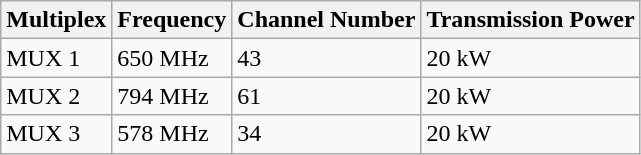<table class="wikitable">
<tr>
<th>Multiplex</th>
<th>Frequency</th>
<th>Channel Number</th>
<th>Transmission Power</th>
</tr>
<tr>
<td>MUX 1</td>
<td>650 MHz</td>
<td>43</td>
<td>20 kW</td>
</tr>
<tr>
<td>MUX 2</td>
<td>794 MHz</td>
<td>61</td>
<td>20 kW</td>
</tr>
<tr>
<td>MUX 3</td>
<td>578 MHz</td>
<td>34</td>
<td>20 kW</td>
</tr>
</table>
